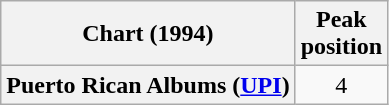<table class="wikitable sortable plainrowheaders">
<tr>
<th>Chart (1994)</th>
<th>Peak<br>position</th>
</tr>
<tr>
<th scope="row">Puerto Rican Albums (<a href='#'>UPI</a>)</th>
<td align="center">4</td>
</tr>
</table>
